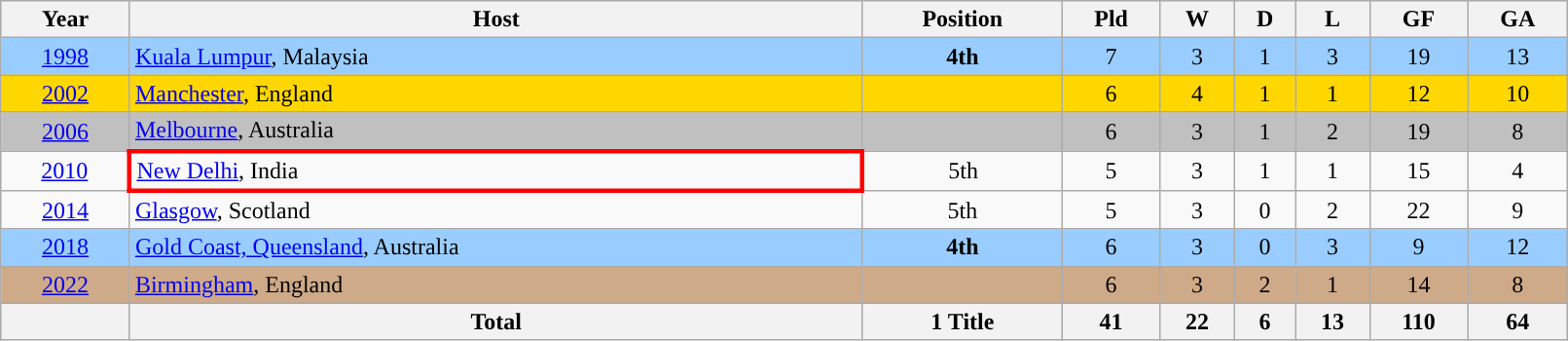<table class="wikitable" style="text-align: center; width:85%">
<tr>
<th>Year</th>
<th>Host</th>
<th>Position</th>
<th>Pld</th>
<th>W</th>
<th>D</th>
<th>L</th>
<th>GF</th>
<th>GA</th>
</tr>
<tr style="background:#9acdff;">
<td><a href='#'>1998</a></td>
<td align=left> <a href='#'>Kuala Lumpur</a>, Malaysia</td>
<td><strong>4th</strong></td>
<td>7</td>
<td>3</td>
<td>1</td>
<td>3</td>
<td>19</td>
<td>13</td>
</tr>
<tr bgcolor=Gold>
<td><a href='#'>2002</a></td>
<td align=left> <a href='#'>Manchester</a>, England</td>
<td></td>
<td>6</td>
<td>4</td>
<td>1</td>
<td>1</td>
<td>12</td>
<td>10</td>
</tr>
<tr bgcolor=Silver>
<td><a href='#'>2006</a></td>
<td align=left> <a href='#'>Melbourne</a>, Australia</td>
<td></td>
<td>6</td>
<td>3</td>
<td>1</td>
<td>2</td>
<td>19</td>
<td>8</td>
</tr>
<tr>
<td><a href='#'>2010</a></td>
<td align=left style="border: 3px solid red"> <a href='#'>New Delhi</a>, India</td>
<td>5th</td>
<td>5</td>
<td>3</td>
<td>1</td>
<td>1</td>
<td>15</td>
<td>4</td>
</tr>
<tr>
<td><a href='#'>2014</a></td>
<td align=left> <a href='#'>Glasgow</a>, Scotland</td>
<td>5th</td>
<td>5</td>
<td>3</td>
<td>0</td>
<td>2</td>
<td>22</td>
<td>9</td>
</tr>
<tr style="background:#9acdff;">
<td><a href='#'>2018</a></td>
<td align=left> <a href='#'>Gold Coast, Queensland</a>, Australia</td>
<td><strong>4th</strong></td>
<td>6</td>
<td>3</td>
<td>0</td>
<td>3</td>
<td>9</td>
<td>12</td>
</tr>
<tr bgcolor=#CFAA88>
<td><a href='#'>2022</a></td>
<td align=left> <a href='#'>Birmingham</a>, England</td>
<td></td>
<td>6</td>
<td>3</td>
<td>2</td>
<td>1</td>
<td>14</td>
<td>8</td>
</tr>
<tr>
<th></th>
<th>Total</th>
<th>1 Title</th>
<th>41</th>
<th>22</th>
<th>6</th>
<th>13</th>
<th>110</th>
<th>64</th>
</tr>
</table>
